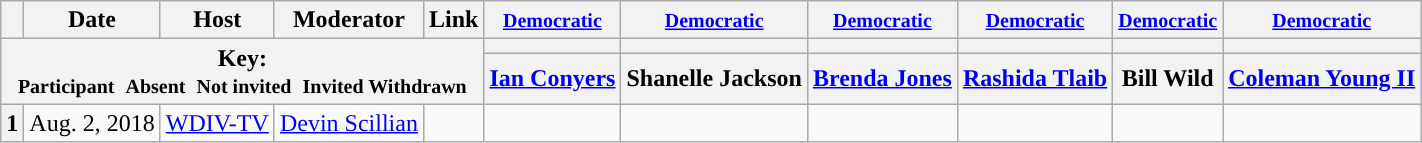<table class="wikitable" style="text-align:center;">
<tr>
<th scope="col"></th>
<th scope="col">Date</th>
<th scope="col">Host</th>
<th scope="col">Moderator</th>
<th scope="col">Link</th>
<th scope="col"><small><a href='#'>Democratic</a></small></th>
<th scope="col"><small><a href='#'>Democratic</a></small></th>
<th scope="col"><small><a href='#'>Democratic</a></small></th>
<th scope="col"><small><a href='#'>Democratic</a></small></th>
<th scope="col"><small><a href='#'>Democratic</a></small></th>
<th scope="col"><small><a href='#'>Democratic</a></small></th>
</tr>
<tr>
<th colspan="5" rowspan="2">Key:<br> <small>Participant </small>  <small>Absent </small>  <small>Not invited </small>  <small>Invited  Withdrawn</small></th>
<th scope="col" style="background:"></th>
<th scope="col" style="background:"></th>
<th scope="col" style="background:"></th>
<th scope="col" style="background:"></th>
<th scope="col" style="background:"></th>
<th scope="col" style="background:"></th>
</tr>
<tr>
<th scope="col"><a href='#'>Ian Conyers</a></th>
<th scope="col">Shanelle Jackson</th>
<th scope="col"><a href='#'>Brenda Jones</a></th>
<th scope="col"><a href='#'>Rashida Tlaib</a></th>
<th scope="col">Bill Wild</th>
<th scope="col"><a href='#'>Coleman Young II</a></th>
</tr>
<tr>
<th>1</th>
<td style="white-space:nowrap;">Aug. 2, 2018</td>
<td style="white-space:nowrap;"><a href='#'>WDIV-TV</a></td>
<td style="white-space:nowrap;"><a href='#'>Devin Scillian</a></td>
<td style="white-space:nowrap;"></td>
<td></td>
<td></td>
<td></td>
<td></td>
<td></td>
<td></td>
</tr>
</table>
